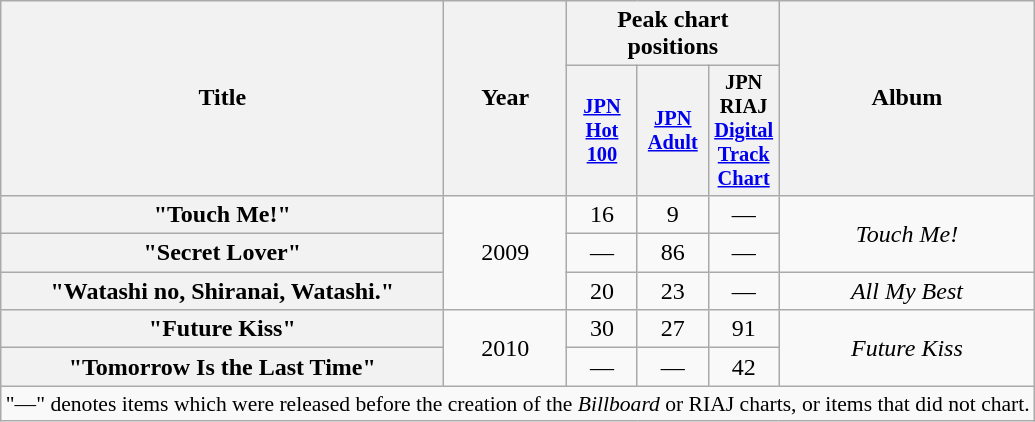<table class="wikitable plainrowheaders" style="text-align:center;">
<tr>
<th scope="col" rowspan="2" style="width:18em;">Title</th>
<th scope="col" rowspan="2">Year</th>
<th scope="col" colspan="3">Peak chart positions</th>
<th scope="col" rowspan="2">Album</th>
</tr>
<tr>
<th style="width:3em;font-size:85%"><a href='#'>JPN Hot 100</a><br></th>
<th style="width:3em;font-size:85%"><a href='#'>JPN Adult</a><br></th>
<th style="width:3em;font-size:85%">JPN RIAJ<br><a href='#'>Digital<br>Track<br>Chart</a><br></th>
</tr>
<tr>
<th scope="row">"Touch Me!"</th>
<td rowspan="3">2009</td>
<td>16</td>
<td>9</td>
<td>—</td>
<td rowspan="2"><em>Touch Me!</em></td>
</tr>
<tr>
<th scope="row">"Secret Lover"</th>
<td>—</td>
<td>86</td>
<td>—</td>
</tr>
<tr>
<th scope="row">"Watashi no, Shiranai, Watashi."</th>
<td>20</td>
<td>23</td>
<td>—</td>
<td><em>All My Best</em></td>
</tr>
<tr>
<th scope="row">"Future Kiss"</th>
<td rowspan="2">2010</td>
<td>30</td>
<td>27</td>
<td>91</td>
<td rowspan="2"><em>Future Kiss</em></td>
</tr>
<tr>
<th scope="row">"Tomorrow Is the Last Time"</th>
<td>—</td>
<td>—</td>
<td>42</td>
</tr>
<tr>
<td colspan="11" align="center" style="font-size:90%;">"—" denotes items which were released before the creation of the <em>Billboard</em> or RIAJ charts, or items that did not chart.</td>
</tr>
</table>
